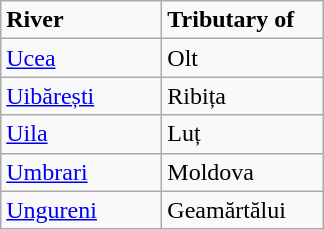<table class="wikitable">
<tr>
<td width="100pt"><strong>River</strong></td>
<td width="100pt"><strong>Tributary of</strong></td>
</tr>
<tr>
<td><a href='#'>Ucea</a></td>
<td>Olt</td>
</tr>
<tr>
<td><a href='#'>Uibărești</a></td>
<td>Ribița</td>
</tr>
<tr>
<td><a href='#'>Uila</a></td>
<td>Luț</td>
</tr>
<tr>
<td><a href='#'>Umbrari</a></td>
<td>Moldova</td>
</tr>
<tr>
<td><a href='#'>Ungureni</a></td>
<td>Geamărtălui</td>
</tr>
</table>
